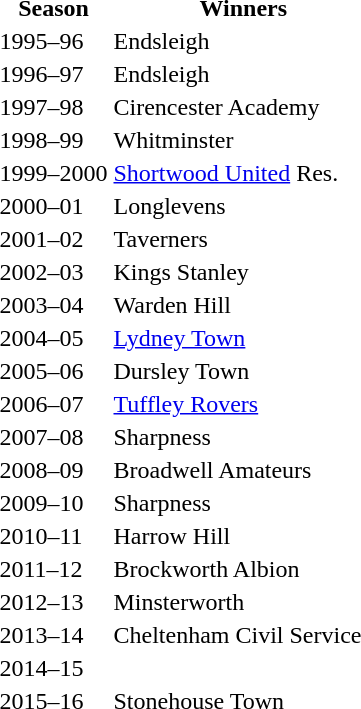<table>
<tr>
<th>Season</th>
<th>  Winners</th>
</tr>
<tr>
<td>1995–96</td>
<td>Endsleigh</td>
</tr>
<tr>
<td>1996–97</td>
<td>Endsleigh</td>
</tr>
<tr>
<td>1997–98</td>
<td>Cirencester Academy</td>
</tr>
<tr>
<td>1998–99</td>
<td>Whitminster</td>
</tr>
<tr>
<td>1999–2000</td>
<td><a href='#'>Shortwood United</a> Res.</td>
</tr>
<tr>
<td>2000–01</td>
<td>Longlevens</td>
</tr>
<tr>
<td>2001–02</td>
<td>Taverners</td>
</tr>
<tr>
<td>2002–03</td>
<td>Kings Stanley</td>
</tr>
<tr>
<td>2003–04</td>
<td>Warden Hill</td>
</tr>
<tr>
<td>2004–05</td>
<td><a href='#'>Lydney Town</a></td>
</tr>
<tr>
<td>2005–06</td>
<td>Dursley Town</td>
</tr>
<tr>
<td>2006–07</td>
<td><a href='#'>Tuffley Rovers</a></td>
</tr>
<tr>
<td>2007–08</td>
<td>Sharpness</td>
</tr>
<tr>
<td>2008–09</td>
<td>Broadwell Amateurs</td>
</tr>
<tr>
<td>2009–10</td>
<td>Sharpness</td>
</tr>
<tr>
<td>2010–11</td>
<td>Harrow Hill</td>
</tr>
<tr>
<td>2011–12</td>
<td>Brockworth Albion</td>
</tr>
<tr>
<td>2012–13</td>
<td>Minsterworth</td>
</tr>
<tr>
<td>2013–14</td>
<td>Cheltenham Civil Service</td>
</tr>
<tr>
<td>2014–15</td>
<td></td>
</tr>
<tr>
<td>2015–16</td>
<td>Stonehouse Town</td>
</tr>
</table>
